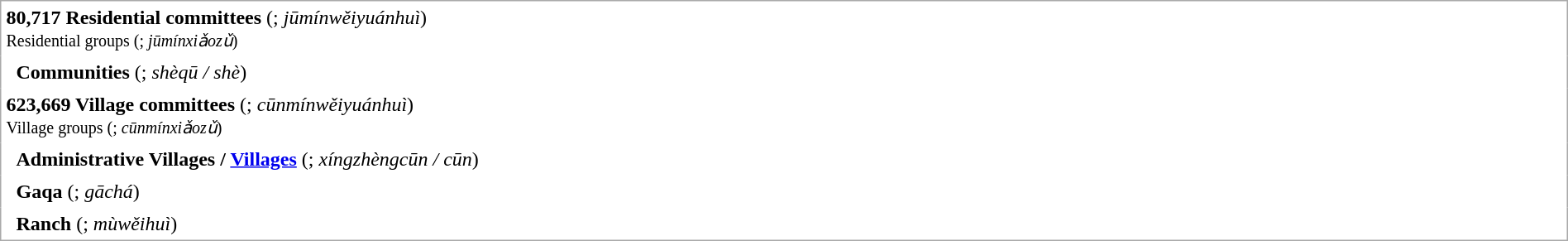<table cellpadding="4" cellspacing="0" style="width:100%; margin:1em 1em 1em 0; border:1px #aaa solid; border-collapse:collapse; vertical-align:center;">
<tr>
<td><strong>80,717 Residential committees</strong> (; <em>jūmínwěiyuánhuì</em>)<br><small>Residential groups (; <em>jūmínxiǎozǔ</em>)</small></td>
</tr>
<tr>
<td>  <strong>Communities</strong> (; <em>shèqū / shè</em>)</td>
</tr>
<tr>
<td><strong>623,669 Village committees</strong> (; <em>cūnmínwěiyuánhuì</em>)<br><small>Village groups (; <em>cūnmínxiǎozǔ</em>)</small></td>
</tr>
<tr>
<td>  <strong>Administrative Villages / <a href='#'>Villages</a></strong> (; <em>xíngzhèngcūn / cūn</em>)</td>
</tr>
<tr>
<td>  <strong>Gaqa</strong> (; <em>gāchá</em>)</td>
</tr>
<tr>
<td>  <strong>Ranch</strong> (; <em>mùwěihuì</em>)</td>
</tr>
</table>
